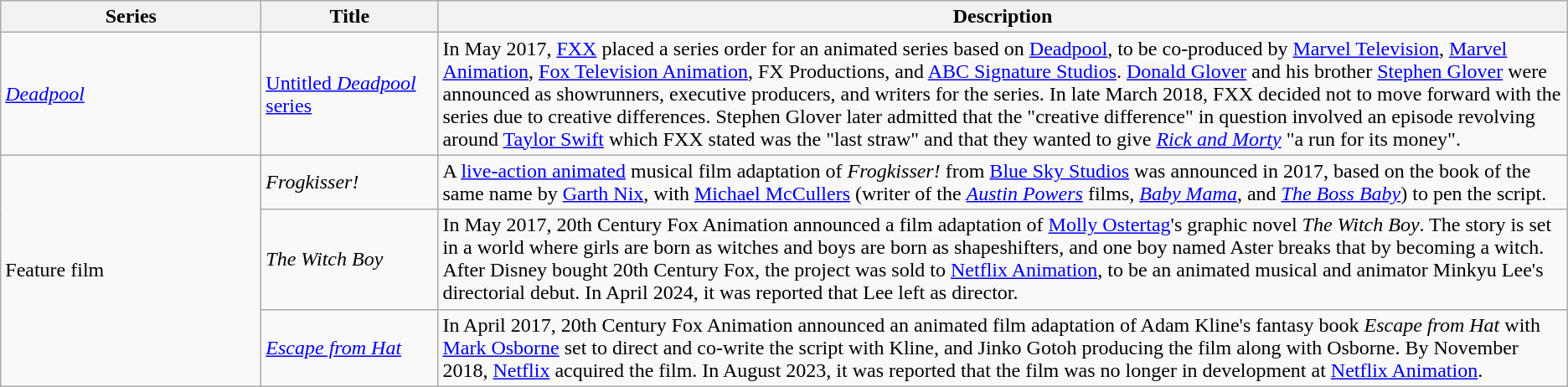<table class="wikitable">
<tr>
<th style="width:150pt;">Series</th>
<th style="width:100pt;">Title</th>
<th>Description</th>
</tr>
<tr>
<td><em><a href='#'>Deadpool</a></em></td>
<td><a href='#'>Untitled <em>Deadpool</em> series</a></td>
<td>In May 2017, <a href='#'>FXX</a> placed a series order for an animated series based on <a href='#'>Deadpool</a>, to be co-produced by <a href='#'>Marvel Television</a>, <a href='#'>Marvel Animation</a>, <a href='#'>Fox Television Animation</a>, FX Productions, and <a href='#'>ABC Signature Studios</a>. <a href='#'>Donald Glover</a> and his brother <a href='#'>Stephen Glover</a> were announced as showrunners, executive producers, and writers for the series. In late March 2018, FXX decided not to move forward with the series due to creative differences. Stephen Glover later admitted that the "creative difference" in question involved an episode revolving around <a href='#'>Taylor Swift</a> which FXX stated was the "last straw" and that they wanted to give <em><a href='#'>Rick and Morty</a></em> "a run for its money".</td>
</tr>
<tr>
<td rowspan="3">Feature film</td>
<td><em>Frogkisser!</em></td>
<td>A <a href='#'>live-action animated</a> musical film adaptation of <em>Frogkisser!</em> from <a href='#'>Blue Sky Studios</a> was announced in 2017, based on the book of the same name by <a href='#'>Garth Nix</a>, with <a href='#'>Michael McCullers</a> (writer of the <em><a href='#'>Austin Powers</a></em> films, <em><a href='#'>Baby Mama</a></em>, and <em><a href='#'>The Boss Baby</a></em>) to pen the script.</td>
</tr>
<tr>
<td><em>The Witch Boy</em></td>
<td>In May 2017, 20th Century Fox Animation announced a film adaptation of <a href='#'>Molly Ostertag</a>'s graphic novel <em>The Witch Boy</em>. The story is set in a world where girls are born as witches and boys are born as shapeshifters, and one boy named Aster breaks that by becoming a witch. After Disney bought 20th Century Fox, the project was sold to <a href='#'>Netflix Animation</a>, to be an animated musical and animator Minkyu Lee's directorial debut. In April 2024, it was reported that Lee left as director.</td>
</tr>
<tr>
<td><em><a href='#'>Escape from Hat</a></em></td>
<td>In April 2017, 20th Century Fox Animation announced an animated film adaptation of Adam Kline's fantasy book <em>Escape from Hat</em> with <a href='#'>Mark Osborne</a> set to direct and co-write the script with Kline, and Jinko Gotoh producing the film along with Osborne. By November 2018, <a href='#'>Netflix</a> acquired the film. In August 2023, it was reported that the film was no longer in development at <a href='#'>Netflix Animation</a>.</td>
</tr>
</table>
